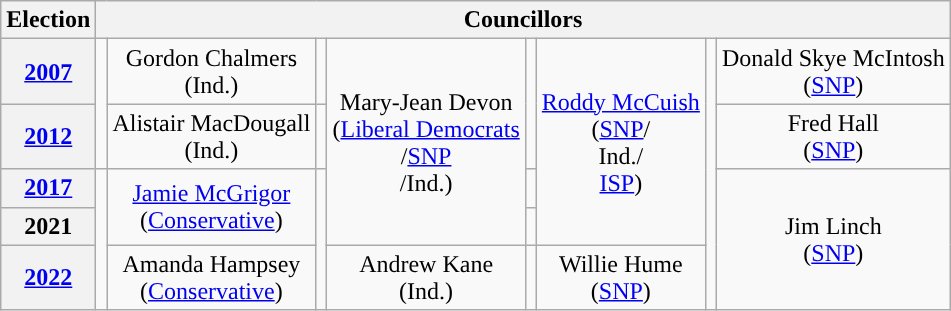<table class="wikitable" style="text-align:center">
<tr>
<th>Election</th>
<th colspan=8>Councillors</th>
</tr>
<tr>
<th><a href='#'>2007</a></th>
<td rowspan=2; style="background-color: "></td>
<td>Gordon Chalmers<br>(Ind.)</td>
<td rowspan=1; style="background-color: "></td>
<td rowspan=4>Mary-Jean Devon<br>(<a href='#'>Liberal Democrats</a><br>/<a href='#'>SNP</a><br>/Ind.)</td>
<td rowspan=2; style="background-color: "></td>
<td rowspan=4><a href='#'>Roddy McCuish</a><br>(<a href='#'>SNP</a>/<br>Ind./<br><a href='#'>ISP</a>)</td>
<td rowspan=5; style="background-color: "></td>
<td>Donald Skye McIntosh<br>(<a href='#'>SNP</a>)</td>
</tr>
<tr>
<th><a href='#'>2012</a></th>
<td>Alistair MacDougall<br>(Ind.)</td>
<td rowspan=1; style="background-color: "></td>
<td>Fred Hall<br>(<a href='#'>SNP</a>)</td>
</tr>
<tr>
<th><a href='#'>2017</a></th>
<td rowspan=3; style="background-color: "></td>
<td rowspan=2><a href='#'>Jamie McGrigor</a><br>(<a href='#'>Conservative</a>)</td>
<td rowspan=3; style="background-color: "></td>
<td rowspan=1; style="background-color: "></td>
<td rowspan=3>Jim Linch<br>(<a href='#'>SNP</a>)</td>
</tr>
<tr>
<th>2021</th>
<td rowspan=1; style="background-color: "></td>
</tr>
<tr>
<th><a href='#'>2022</a></th>
<td rowspan=1>Amanda Hampsey<br>(<a href='#'>Conservative</a>)</td>
<td>Andrew Kane<br>(Ind.)</td>
<td rowspan=1; style="background-color: "></td>
<td>Willie Hume<br>(<a href='#'>SNP</a>)</td>
</tr>
</table>
